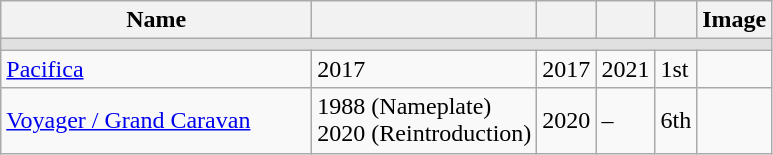<table class="wikitable sortable">
<tr>
<th width=200px>Name</th>
<th></th>
<th></th>
<th></th>
<th></th>
<th>Image</th>
</tr>
<tr bgcolor="#E0E0E0">
<td colspan=6></td>
</tr>
<tr>
<td><a href='#'>Pacifica</a> </td>
<td>2017</td>
<td>2017</td>
<td>2021</td>
<td>1st</td>
<td></td>
</tr>
<tr>
<td><a href='#'>Voyager / Grand Caravan</a> </td>
<td>1988 (Nameplate)<br>2020 (Reintroduction)</td>
<td>2020</td>
<td>–</td>
<td>6th</td>
<td></td>
</tr>
</table>
